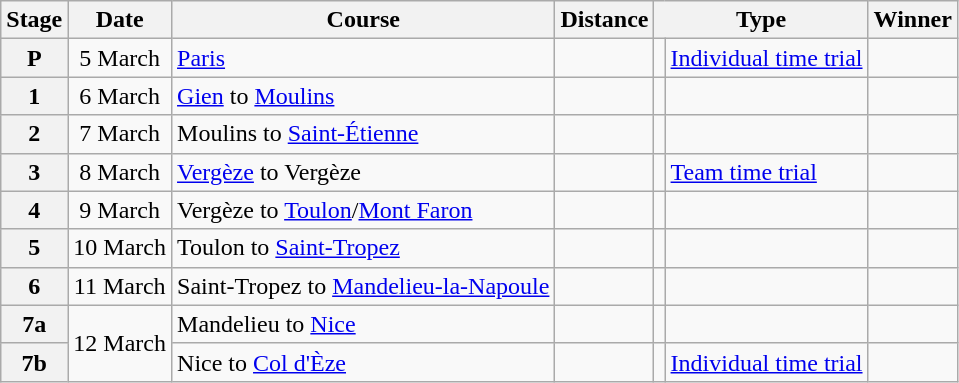<table class="wikitable">
<tr>
<th scope="col">Stage</th>
<th scope="col">Date</th>
<th scope="col">Course</th>
<th scope="col">Distance</th>
<th scope="col" colspan="2">Type</th>
<th scope=col>Winner</th>
</tr>
<tr>
<th scope="row" style="text-align:center;">P</th>
<td style="text-align:center;">5 March</td>
<td><a href='#'>Paris</a></td>
<td style="text-align:center;"></td>
<td></td>
<td><a href='#'>Individual time trial</a></td>
<td></td>
</tr>
<tr>
<th scope="row" style="text-align:center;">1</th>
<td style="text-align:center;">6 March</td>
<td><a href='#'>Gien</a> to <a href='#'>Moulins</a></td>
<td style="text-align:center;"></td>
<td></td>
<td></td>
<td></td>
</tr>
<tr>
<th scope="row" style="text-align:center;">2</th>
<td style="text-align:center;">7 March</td>
<td>Moulins to <a href='#'>Saint-Étienne</a></td>
<td style="text-align:center;"></td>
<td></td>
<td></td>
<td></td>
</tr>
<tr>
<th scope="row" style="text-align:center;">3</th>
<td style="text-align:center;">8 March</td>
<td><a href='#'>Vergèze</a> to Vergèze</td>
<td style="text-align:center;"></td>
<td></td>
<td><a href='#'>Team time trial</a></td>
<td></td>
</tr>
<tr>
<th scope="row" style="text-align:center;">4</th>
<td style="text-align:center;">9 March</td>
<td>Vergèze to <a href='#'>Toulon</a>/<a href='#'>Mont Faron</a></td>
<td style="text-align:center;"></td>
<td></td>
<td></td>
<td></td>
</tr>
<tr>
<th scope="row" style="text-align:center;">5</th>
<td style="text-align:center;">10 March</td>
<td>Toulon to <a href='#'>Saint-Tropez</a></td>
<td style="text-align:center;"></td>
<td></td>
<td></td>
<td></td>
</tr>
<tr>
<th scope="row" style="text-align:center;">6</th>
<td style="text-align:center;">11 March</td>
<td>Saint-Tropez to <a href='#'>Mandelieu-la-Napoule</a></td>
<td style="text-align:center;"></td>
<td></td>
<td></td>
<td></td>
</tr>
<tr>
<th scope="row" style="text-align:center;">7a</th>
<td style="text-align:center;" rowspan=2>12 March</td>
<td>Mandelieu to <a href='#'>Nice</a></td>
<td style="text-align:center;"></td>
<td></td>
<td></td>
<td></td>
</tr>
<tr>
<th scope="row" style="text-align:center;">7b</th>
<td>Nice to <a href='#'>Col d'Èze</a></td>
<td style="text-align:center;"></td>
<td></td>
<td><a href='#'>Individual time trial</a></td>
<td></td>
</tr>
</table>
